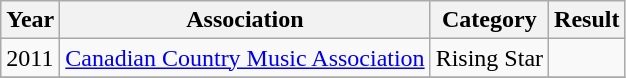<table class="wikitable">
<tr>
<th>Year</th>
<th>Association</th>
<th>Category</th>
<th>Result</th>
</tr>
<tr>
<td>2011</td>
<td><a href='#'>Canadian Country Music Association</a></td>
<td>Rising Star</td>
<td></td>
</tr>
<tr>
</tr>
</table>
